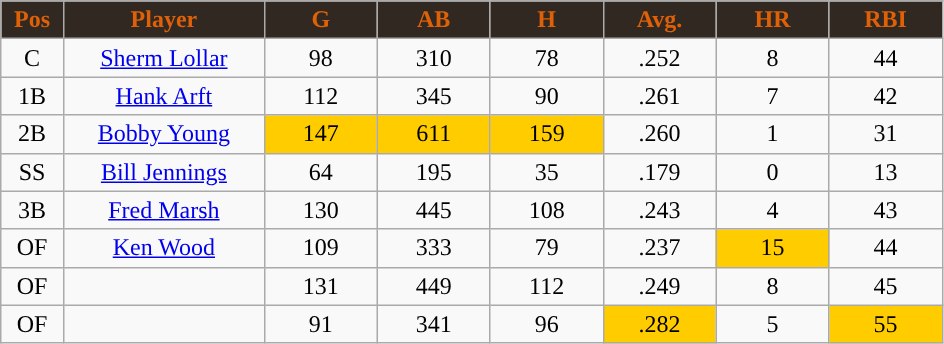<table class="wikitable sortable">
<tr>
<th style="background:#312821;color:#de6108;" width="5%">Pos</th>
<th style="background:#312821;color:#de6108;" width="16%">Player</th>
<th style="background:#312821;color:#de6108;" width="9%">G</th>
<th style="background:#312821;color:#de6108;" width="9%">AB</th>
<th style="background:#312821;color:#de6108;" width="9%">H</th>
<th style="background:#312821;color:#de6108;" width="9%">Avg.</th>
<th style="background:#312821;color:#de6108;" width="9%">HR</th>
<th style="background:#312821;color:#de6108;" width="9%">RBI</th>
</tr>
<tr align="center">
<td>C</td>
<td><a href='#'>Sherm Lollar</a></td>
<td>98</td>
<td>310</td>
<td>78</td>
<td>.252</td>
<td>8</td>
<td>44</td>
</tr>
<tr align="center">
<td>1B</td>
<td><a href='#'>Hank Arft</a></td>
<td>112</td>
<td>345</td>
<td>90</td>
<td>.261</td>
<td>7</td>
<td>42</td>
</tr>
<tr align="center">
<td>2B</td>
<td><a href='#'>Bobby Young</a></td>
<td style="background:#fc0;">147</td>
<td style="background:#fc0;">611</td>
<td style="background:#fc0;">159</td>
<td>.260</td>
<td>1</td>
<td>31</td>
</tr>
<tr align="center">
<td>SS</td>
<td><a href='#'>Bill Jennings</a></td>
<td>64</td>
<td>195</td>
<td>35</td>
<td>.179</td>
<td>0</td>
<td>13</td>
</tr>
<tr align="center">
<td>3B</td>
<td><a href='#'>Fred Marsh</a></td>
<td>130</td>
<td>445</td>
<td>108</td>
<td>.243</td>
<td>4</td>
<td>43</td>
</tr>
<tr align="center">
<td>OF</td>
<td><a href='#'>Ken Wood</a></td>
<td>109</td>
<td>333</td>
<td>79</td>
<td>.237</td>
<td style="background:#fc0;">15</td>
<td>44</td>
</tr>
<tr align="center">
<td>OF</td>
<td></td>
<td>131</td>
<td>449</td>
<td>112</td>
<td>.249</td>
<td>8</td>
<td>45</td>
</tr>
<tr align="center">
<td>OF</td>
<td></td>
<td>91</td>
<td>341</td>
<td>96</td>
<td style="background:#fc0;">.282</td>
<td>5</td>
<td style="background:#fc0;">55</td>
</tr>
</table>
